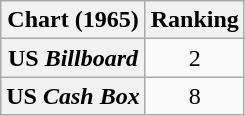<table class="wikitable plainrowheaders sortable">
<tr>
<th scope="col">Chart (1965)</th>
<th scope="col">Ranking</th>
</tr>
<tr>
<th scope="row">US <em>Billboard</em></th>
<td style="text-align:center;">2</td>
</tr>
<tr>
<th scope="row">US <em>Cash Box</em></th>
<td style="text-align:center;">8</td>
</tr>
</table>
